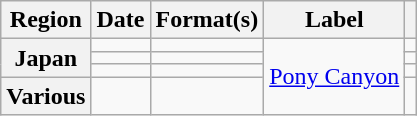<table class="wikitable plainrowheaders">
<tr>
<th scope="col">Region</th>
<th scope="col">Date</th>
<th scope="col">Format(s)</th>
<th scope="col">Label</th>
<th scope="col"></th>
</tr>
<tr>
<th scope="row" rowspan="3">Japan</th>
<td></td>
<td></td>
<td rowspan="4"><a href='#'>Pony Canyon</a></td>
<td></td>
</tr>
<tr>
<td></td>
<td></td>
<td></td>
</tr>
<tr>
<td></td>
<td></td>
<td></td>
</tr>
<tr>
<th scope="row">Various</th>
<td></td>
<td></td>
<td></td>
</tr>
</table>
